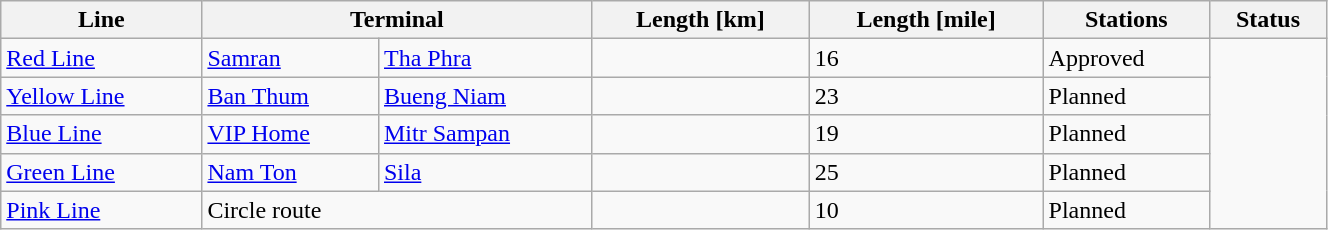<table width=70% class="wikitable">
<tr>
<th>Line</th>
<th colspan="2">Terminal</th>
<th>Length [km]</th>
<th>Length [mile]</th>
<th>Stations</th>
<th>Status</th>
</tr>
<tr>
<td align="left"> <a href='#'>Red Line</a></td>
<td><a href='#'>Samran</a></td>
<td><a href='#'>Tha Phra</a></td>
<td></td>
<td>16</td>
<td>Approved</td>
</tr>
<tr>
<td align="left"> <a href='#'>Yellow Line</a></td>
<td><a href='#'>Ban Thum</a></td>
<td><a href='#'>Bueng Niam</a></td>
<td></td>
<td>23</td>
<td>Planned</td>
</tr>
<tr>
<td align="left"> <a href='#'>Blue Line</a></td>
<td><a href='#'>VIP Home</a></td>
<td><a href='#'>Mitr Sampan</a></td>
<td></td>
<td>19</td>
<td>Planned</td>
</tr>
<tr>
<td align="left"> <a href='#'>Green Line</a></td>
<td><a href='#'>Nam Ton</a></td>
<td><a href='#'>Sila</a></td>
<td></td>
<td>25</td>
<td>Planned</td>
</tr>
<tr>
<td align="left"> <a href='#'>Pink Line</a></td>
<td colspan=2>Circle route</td>
<td></td>
<td>10</td>
<td>Planned</td>
</tr>
</table>
